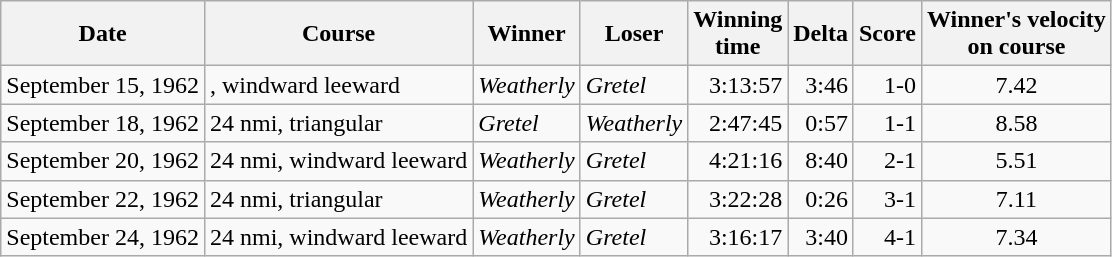<table class="wikitable">
<tr>
<th>Date</th>
<th>Course</th>
<th>Winner</th>
<th>Loser</th>
<th>Winning<br>time</th>
<th>Delta</th>
<th>Score</th>
<th>Winner's velocity<br>on course</th>
</tr>
<tr>
<td>September 15, 1962</td>
<td>, windward leeward</td>
<td><em>Weatherly</em></td>
<td><em>Gretel</em></td>
<td align="right">3:13:57</td>
<td align="right">3:46</td>
<td align="right">1-0</td>
<td align="center">7.42</td>
</tr>
<tr>
<td>September 18, 1962</td>
<td>24 nmi, triangular</td>
<td><em>Gretel</em></td>
<td><em>Weatherly</em></td>
<td align="right">2:47:45</td>
<td align="right">0:57</td>
<td align="right">1-1</td>
<td align="center">8.58</td>
</tr>
<tr>
<td>September 20, 1962</td>
<td>24 nmi, windward leeward</td>
<td><em>Weatherly</em></td>
<td><em>Gretel</em></td>
<td align="right">4:21:16</td>
<td align="right">8:40</td>
<td align="right">2-1</td>
<td align="center">5.51</td>
</tr>
<tr>
<td>September 22, 1962</td>
<td>24 nmi, triangular</td>
<td><em>Weatherly</em></td>
<td><em>Gretel</em></td>
<td align="right">3:22:28</td>
<td align="right">0:26</td>
<td align="right">3-1</td>
<td align="center">7.11</td>
</tr>
<tr>
<td>September 24, 1962</td>
<td>24 nmi, windward leeward</td>
<td><em>Weatherly</em></td>
<td><em>Gretel</em></td>
<td align="right">3:16:17</td>
<td align="right">3:40</td>
<td align="right">4-1</td>
<td align="center">7.34</td>
</tr>
</table>
